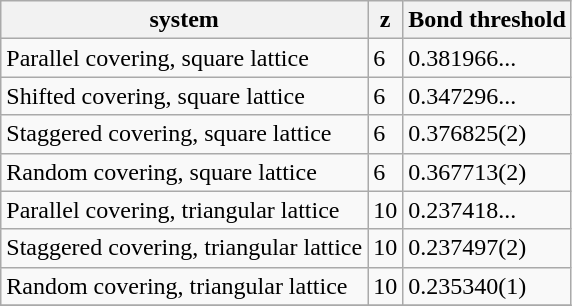<table class="wikitable">
<tr>
<th>system</th>
<th>z</th>
<th>Bond threshold</th>
</tr>
<tr>
<td>Parallel covering, square lattice</td>
<td>6</td>
<td>0.381966...</td>
</tr>
<tr>
<td>Shifted covering, square lattice</td>
<td>6</td>
<td>0.347296...</td>
</tr>
<tr>
<td>Staggered covering, square lattice</td>
<td>6</td>
<td>0.376825(2)</td>
</tr>
<tr>
<td>Random covering, square lattice</td>
<td>6</td>
<td>0.367713(2)</td>
</tr>
<tr>
<td>Parallel covering, triangular lattice</td>
<td>10</td>
<td>0.237418...</td>
</tr>
<tr>
<td>Staggered covering, triangular lattice</td>
<td>10</td>
<td>0.237497(2)</td>
</tr>
<tr>
<td>Random covering, triangular lattice</td>
<td>10</td>
<td>0.235340(1)</td>
</tr>
<tr>
</tr>
</table>
